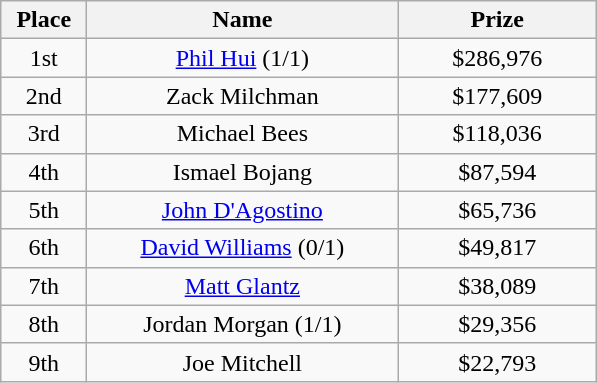<table class="wikitable">
<tr>
<th width="50">Place</th>
<th width="200">Name</th>
<th width="125">Prize</th>
</tr>
<tr>
<td align = "center">1st</td>
<td align = "center"><a href='#'>Phil Hui</a> (1/1)</td>
<td align = "center">$286,976</td>
</tr>
<tr>
<td align = "center">2nd</td>
<td align = "center">Zack Milchman</td>
<td align = "center">$177,609</td>
</tr>
<tr>
<td align = "center">3rd</td>
<td align = "center">Michael Bees</td>
<td align = "center">$118,036</td>
</tr>
<tr>
<td align = "center">4th</td>
<td align = "center">Ismael Bojang</td>
<td align = "center">$87,594</td>
</tr>
<tr>
<td align = "center">5th</td>
<td align = "center"><a href='#'>John D'Agostino</a></td>
<td align = "center">$65,736</td>
</tr>
<tr>
<td align = "center">6th</td>
<td align = "center"><a href='#'>David Williams</a> (0/1)</td>
<td align = "center">$49,817</td>
</tr>
<tr>
<td align = "center">7th</td>
<td align = "center"><a href='#'>Matt Glantz</a></td>
<td align = "center">$38,089</td>
</tr>
<tr>
<td align = "center">8th</td>
<td align = "center">Jordan Morgan (1/1)</td>
<td align = "center">$29,356</td>
</tr>
<tr>
<td align = "center">9th</td>
<td align = "center">Joe Mitchell</td>
<td align = "center">$22,793</td>
</tr>
</table>
